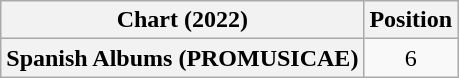<table class="wikitable sortable plainrowheaders" style="text-align:center">
<tr>
<th scope="col">Chart (2022)</th>
<th scope="col">Position</th>
</tr>
<tr>
<th scope="row">Spanish Albums (PROMUSICAE)</th>
<td>6</td>
</tr>
</table>
